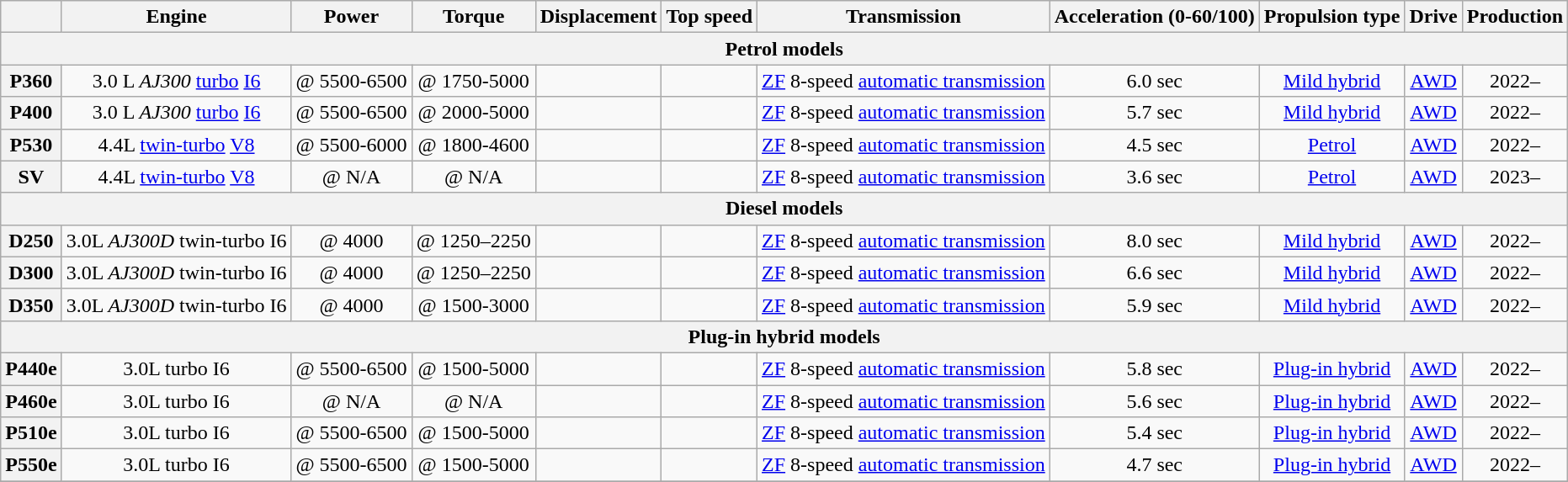<table class="wikitable collapsible" style="font-size:100%;text-align:center;">
<tr>
<th></th>
<th>Engine</th>
<th>Power</th>
<th>Torque</th>
<th>Displacement</th>
<th>Top speed</th>
<th>Transmission</th>
<th>Acceleration (0-60/100)</th>
<th>Propulsion type</th>
<th>Drive</th>
<th>Production</th>
</tr>
<tr>
<th colspan="11">Petrol models</th>
</tr>
<tr>
<th>P360</th>
<td>3.0 L <em>AJ300</em> <a href='#'>turbo</a> <a href='#'>I6</a></td>
<td> @ 5500-6500</td>
<td> @ 1750-5000</td>
<td></td>
<td></td>
<td><a href='#'>ZF</a> 8-speed <a href='#'>automatic transmission</a></td>
<td>6.0 sec</td>
<td><a href='#'>Mild hybrid</a></td>
<td><a href='#'>AWD</a></td>
<td>2022–</td>
</tr>
<tr>
<th>P400</th>
<td>3.0 L <em>AJ300</em> <a href='#'>turbo</a> <a href='#'>I6</a></td>
<td> @ 5500-6500</td>
<td> @ 2000-5000</td>
<td></td>
<td></td>
<td><a href='#'>ZF</a> 8-speed <a href='#'>automatic transmission</a></td>
<td>5.7 sec</td>
<td><a href='#'>Mild hybrid</a></td>
<td><a href='#'>AWD</a></td>
<td>2022–</td>
</tr>
<tr>
<th>P530</th>
<td>4.4L <a href='#'>twin-turbo</a> <a href='#'>V8</a></td>
<td> @ 5500-6000</td>
<td> @ 1800-4600</td>
<td></td>
<td></td>
<td><a href='#'>ZF</a> 8-speed <a href='#'>automatic transmission</a></td>
<td>4.5 sec</td>
<td><a href='#'>Petrol</a></td>
<td><a href='#'>AWD</a></td>
<td>2022–</td>
</tr>
<tr>
<th>SV</th>
<td>4.4L <a href='#'>twin-turbo</a> <a href='#'>V8</a></td>
<td> @ N/A</td>
<td> @ N/A</td>
<td></td>
<td></td>
<td><a href='#'>ZF</a> 8-speed <a href='#'>automatic transmission</a></td>
<td>3.6 sec</td>
<td><a href='#'>Petrol</a></td>
<td><a href='#'>AWD</a></td>
<td>2023–</td>
</tr>
<tr>
<th colspan="11">Diesel models</th>
</tr>
<tr>
<th>D250</th>
<td>3.0L <em>AJ300D</em> twin-turbo I6</td>
<td> @ 4000</td>
<td> @ 1250–2250</td>
<td></td>
<td></td>
<td><a href='#'>ZF</a> 8-speed <a href='#'>automatic transmission</a></td>
<td>8.0 sec</td>
<td><a href='#'>Mild hybrid</a></td>
<td><a href='#'>AWD</a></td>
<td>2022–</td>
</tr>
<tr>
<th>D300</th>
<td>3.0L <em>AJ300D</em> twin-turbo I6</td>
<td> @ 4000</td>
<td> @ 1250–2250</td>
<td></td>
<td></td>
<td><a href='#'>ZF</a> 8-speed <a href='#'>automatic transmission</a></td>
<td>6.6 sec</td>
<td><a href='#'>Mild hybrid</a></td>
<td><a href='#'>AWD</a></td>
<td>2022–</td>
</tr>
<tr>
<th>D350</th>
<td>3.0L <em>AJ300D</em> twin-turbo I6</td>
<td> @ 4000</td>
<td> @ 1500-3000</td>
<td></td>
<td></td>
<td><a href='#'>ZF</a> 8-speed <a href='#'>automatic transmission</a></td>
<td>5.9 sec</td>
<td><a href='#'>Mild hybrid</a></td>
<td><a href='#'>AWD</a></td>
<td>2022–</td>
</tr>
<tr>
<th colspan="11">Plug-in hybrid models</th>
</tr>
<tr>
<th>P440e</th>
<td>3.0L turbo I6</td>
<td> @ 5500-6500</td>
<td> @ 1500-5000</td>
<td></td>
<td></td>
<td><a href='#'>ZF</a> 8-speed <a href='#'>automatic transmission</a></td>
<td>5.8 sec</td>
<td><a href='#'>Plug-in hybrid</a></td>
<td><a href='#'>AWD</a></td>
<td>2022–</td>
</tr>
<tr>
<th>P460e</th>
<td>3.0L turbo I6</td>
<td> @ N/A</td>
<td> @ N/A</td>
<td></td>
<td></td>
<td><a href='#'>ZF</a> 8-speed <a href='#'>automatic transmission</a></td>
<td>5.6 sec</td>
<td><a href='#'>Plug-in hybrid</a></td>
<td><a href='#'>AWD</a></td>
<td>2022–</td>
</tr>
<tr>
<th>P510e</th>
<td>3.0L turbo I6</td>
<td> @ 5500-6500</td>
<td> @ 1500-5000</td>
<td></td>
<td></td>
<td><a href='#'>ZF</a> 8-speed <a href='#'>automatic transmission</a></td>
<td>5.4 sec</td>
<td><a href='#'>Plug-in hybrid</a></td>
<td><a href='#'>AWD</a></td>
<td>2022–</td>
</tr>
<tr>
<th>P550e</th>
<td>3.0L turbo I6</td>
<td> @ 5500-6500</td>
<td> @ 1500-5000</td>
<td></td>
<td></td>
<td><a href='#'>ZF</a> 8-speed <a href='#'>automatic transmission</a></td>
<td>4.7 sec</td>
<td><a href='#'>Plug-in hybrid</a></td>
<td><a href='#'>AWD</a></td>
<td>2022–</td>
</tr>
<tr>
</tr>
</table>
